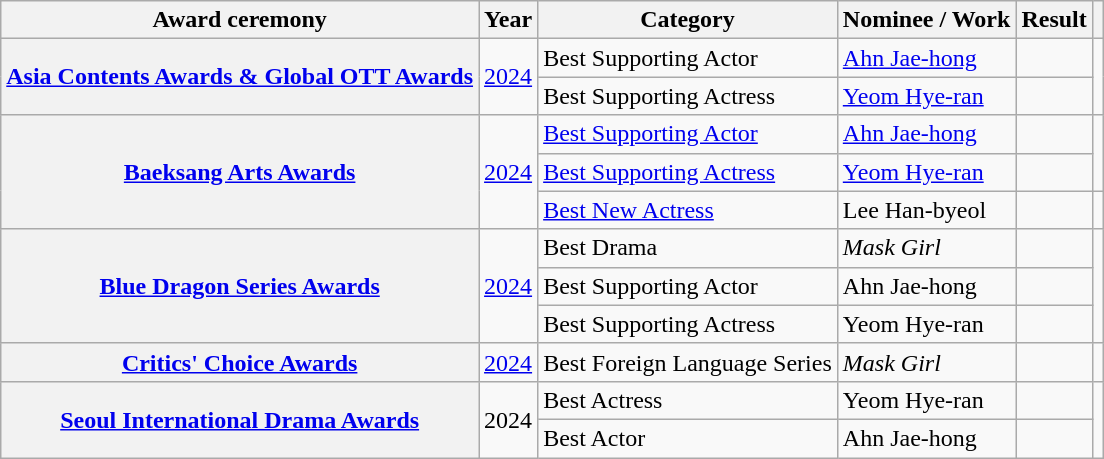<table class="wikitable plainrowheaders sortable">
<tr>
<th scope="col">Award ceremony </th>
<th scope="col">Year</th>
<th scope="col">Category</th>
<th scope="col">Nominee / Work</th>
<th scope="col">Result</th>
<th scope="col" class="unsortable"></th>
</tr>
<tr>
<th rowspan="2" scope="row"><a href='#'>Asia Contents Awards & Global OTT Awards</a></th>
<td rowspan="2" style="text-align:center"><a href='#'>2024</a></td>
<td>Best Supporting Actor</td>
<td><a href='#'>Ahn Jae-hong</a></td>
<td></td>
<td rowspan="2" style="text-align:center"></td>
</tr>
<tr>
<td>Best Supporting Actress</td>
<td><a href='#'>Yeom Hye-ran</a></td>
<td></td>
</tr>
<tr>
<th scope="row" rowspan="3"><a href='#'>Baeksang Arts Awards</a></th>
<td rowspan="3" style="text-align:center"><a href='#'>2024</a></td>
<td><a href='#'>Best Supporting Actor</a></td>
<td><a href='#'>Ahn Jae-hong</a></td>
<td></td>
<td rowspan="2" style="text-align:center"></td>
</tr>
<tr>
<td><a href='#'>Best Supporting Actress</a></td>
<td><a href='#'>Yeom Hye-ran</a></td>
<td></td>
</tr>
<tr>
<td><a href='#'>Best New Actress</a></td>
<td>Lee Han-byeol</td>
<td></td>
<td style="text-align:center"></td>
</tr>
<tr>
<th scope="row" rowspan="3"><a href='#'>Blue Dragon Series Awards</a></th>
<td rowspan="3"  style="text-align:center"><a href='#'>2024</a></td>
<td>Best Drama</td>
<td><em>Mask Girl</em></td>
<td></td>
<td rowspan="3" style="text-align:center"></td>
</tr>
<tr>
<td>Best Supporting Actor</td>
<td>Ahn Jae-hong</td>
<td></td>
</tr>
<tr>
<td>Best Supporting Actress</td>
<td>Yeom Hye-ran</td>
<td></td>
</tr>
<tr>
<th scope="row"><a href='#'>Critics' Choice Awards</a></th>
<td style="text-align:center"><a href='#'>2024</a></td>
<td>Best Foreign Language Series</td>
<td><em>Mask Girl</em></td>
<td></td>
<td style="text-align:center"></td>
</tr>
<tr>
<th scope="row" rowspan="2"><a href='#'>Seoul International Drama Awards</a></th>
<td rowspan="2"  style="text-align:center">2024</td>
<td>Best Actress</td>
<td>Yeom Hye-ran</td>
<td></td>
<td rowspan="2" style="text-align:center"></td>
</tr>
<tr>
<td>Best Actor</td>
<td>Ahn Jae-hong</td>
<td></td>
</tr>
</table>
